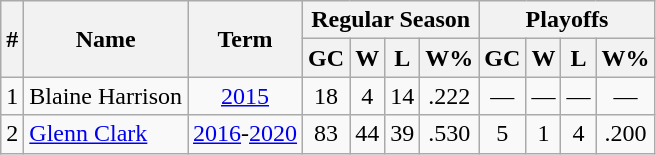<table class="wikitable">
<tr>
<th rowspan="2">#</th>
<th rowspan="2">Name</th>
<th rowspan="2">Term</th>
<th colspan="4">Regular Season</th>
<th colspan="4">Playoffs</th>
</tr>
<tr>
<th>GC</th>
<th>W</th>
<th>L</th>
<th>W%</th>
<th>GC</th>
<th>W</th>
<th>L</th>
<th>W%</th>
</tr>
<tr>
<td align=center>1</td>
<td>Blaine Harrison</td>
<td align=center><a href='#'>2015</a></td>
<td align=center>18</td>
<td align=center>4</td>
<td align=center>14</td>
<td align=center>.222</td>
<td align=center>—</td>
<td align=center>—</td>
<td align=center>—</td>
<td align=center>—</td>
</tr>
<tr>
<td align=center>2</td>
<td><a href='#'>Glenn Clark</a></td>
<td align=center><a href='#'>2016</a>-<a href='#'>2020</a></td>
<td align="center">83</td>
<td align="center">44</td>
<td align="center">39</td>
<td align="center">.530</td>
<td align="center">5</td>
<td align=center>1</td>
<td align=center>4</td>
<td align=center>.200</td>
</tr>
</table>
